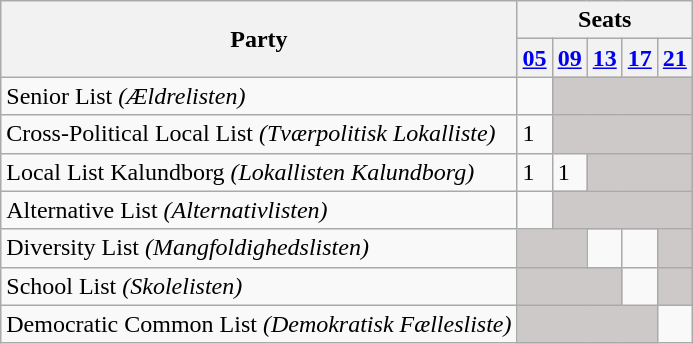<table class="wikitable">
<tr>
<th rowspan=2>Party</th>
<th colspan=11>Seats</th>
</tr>
<tr>
<th><a href='#'>05</a></th>
<th><a href='#'>09</a></th>
<th><a href='#'>13</a></th>
<th><a href='#'>17</a></th>
<th><a href='#'>21</a></th>
</tr>
<tr>
<td>Senior List <em>(Ældrelisten)</em></td>
<td></td>
<td style="background:#CDC9C9;" colspan=4></td>
</tr>
<tr>
<td>Cross-Political Local List <em>(Tværpolitisk Lokalliste)</em></td>
<td>1</td>
<td style="background:#CDC9C9;" colspan=4></td>
</tr>
<tr>
<td>Local List Kalundborg <em>(Lokallisten Kalundborg)</em></td>
<td>1</td>
<td>1</td>
<td style="background:#CDC9C9;" colspan=3></td>
</tr>
<tr>
<td>Alternative List <em>(Alternativlisten)</em></td>
<td></td>
<td style="background:#CDC9C9;" colspan=4></td>
</tr>
<tr>
<td>Diversity List <em>(Mangfoldighedslisten)</em></td>
<td style="background:#CDC9C9;" colspan=2></td>
<td></td>
<td></td>
<td style="background:#CDC9C9;"></td>
</tr>
<tr>
<td>School List <em>(Skolelisten)</em></td>
<td style="background:#CDC9C9;" colspan=3></td>
<td></td>
<td style="background:#CDC9C9;"></td>
</tr>
<tr>
<td>Democratic Common List <em>(Demokratisk Fællesliste)</em></td>
<td style="background:#CDC9C9;" colspan=4></td>
<td></td>
</tr>
</table>
